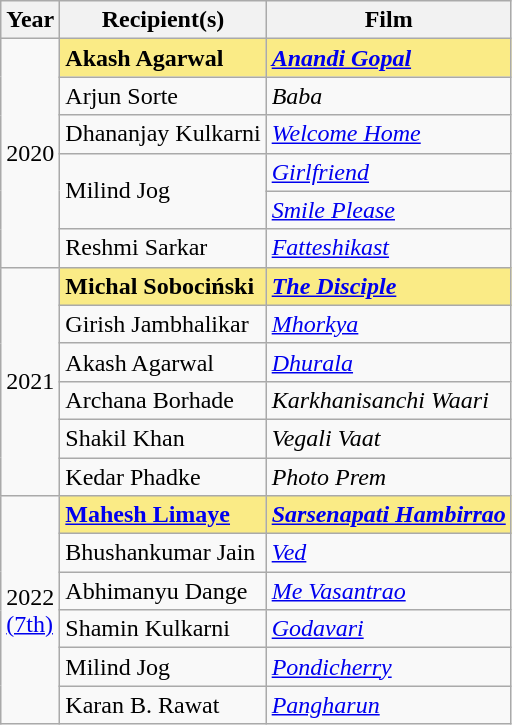<table class="wikitable">
<tr>
<th>Year</th>
<th>Recipient(s)</th>
<th>Film</th>
</tr>
<tr>
<td rowspan="6">2020</td>
<td style="background:#FAEB86;"><strong>Akash Agarwal</strong></td>
<td style="background:#FAEB86;"><strong><em><a href='#'>Anandi Gopal</a></em></strong></td>
</tr>
<tr>
<td>Arjun Sorte</td>
<td><em>Baba</em></td>
</tr>
<tr>
<td>Dhananjay Kulkarni</td>
<td><em><a href='#'>Welcome Home</a></em></td>
</tr>
<tr>
<td rowspan="2">Milind Jog</td>
<td><a href='#'><em>Girlfriend</em></a></td>
</tr>
<tr>
<td><a href='#'><em>Smile Please</em></a></td>
</tr>
<tr>
<td>Reshmi Sarkar</td>
<td><em><a href='#'>Fatteshikast</a></em></td>
</tr>
<tr>
<td rowspan="6">2021</td>
<td style="background:#FAEB86;"><strong>Michal Sobociński</strong></td>
<td style="background:#FAEB86;"><a href='#'><strong><em>The Disciple</em></strong></a></td>
</tr>
<tr>
<td>Girish Jambhalikar</td>
<td><em><a href='#'>Mhorkya</a></em></td>
</tr>
<tr>
<td>Akash Agarwal</td>
<td><em><a href='#'>Dhurala</a></em></td>
</tr>
<tr>
<td>Archana Borhade</td>
<td><em>Karkhanisanchi Waari</em></td>
</tr>
<tr>
<td>Shakil Khan</td>
<td><em>Vegali Vaat</em></td>
</tr>
<tr>
<td>Kedar Phadke</td>
<td><em>Photo Prem</em></td>
</tr>
<tr>
<td rowspan="6">2022<br><a href='#'>(7th)</a></td>
<td style="background:#FAEB86;"><strong><a href='#'>Mahesh Limaye</a></strong></td>
<td style="background:#FAEB86;"><strong><em><a href='#'>Sarsenapati Hambirrao</a></em></strong></td>
</tr>
<tr>
<td>Bhushankumar Jain</td>
<td><em><a href='#'>Ved</a></em></td>
</tr>
<tr>
<td>Abhimanyu Dange</td>
<td><em><a href='#'>Me Vasantrao</a></em></td>
</tr>
<tr>
<td>Shamin Kulkarni</td>
<td><em><a href='#'>Godavari</a></em></td>
</tr>
<tr>
<td>Milind Jog</td>
<td><em><a href='#'>Pondicherry</a></em></td>
</tr>
<tr>
<td>Karan B. Rawat</td>
<td><a href='#'><em>Pangharun</em></a></td>
</tr>
</table>
